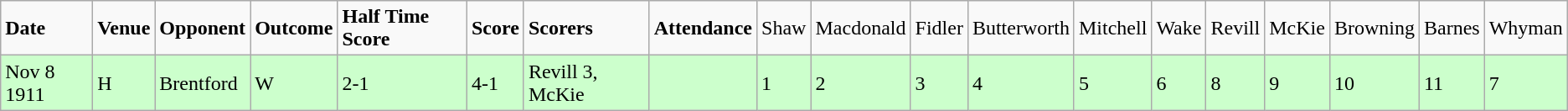<table class="wikitable">
<tr>
<td><strong>Date</strong></td>
<td><strong>Venue</strong></td>
<td><strong>Opponent</strong></td>
<td><strong>Outcome</strong></td>
<td><strong>Half Time Score</strong></td>
<td><strong>Score</strong></td>
<td><strong>Scorers</strong></td>
<td><strong>Attendance</strong></td>
<td>Shaw</td>
<td>Macdonald</td>
<td>Fidler</td>
<td>Butterworth</td>
<td>Mitchell</td>
<td>Wake</td>
<td>Revill</td>
<td>McKie</td>
<td>Browning</td>
<td>Barnes</td>
<td>Whyman</td>
</tr>
<tr bgcolor="#CCFFCC">
<td>Nov 8 1911</td>
<td>H</td>
<td>Brentford</td>
<td>W</td>
<td>2-1</td>
<td>4-1</td>
<td>Revill 3, McKie</td>
<td></td>
<td>1</td>
<td>2</td>
<td>3</td>
<td>4</td>
<td>5</td>
<td>6</td>
<td>8</td>
<td>9</td>
<td>10</td>
<td>11</td>
<td>7</td>
</tr>
</table>
